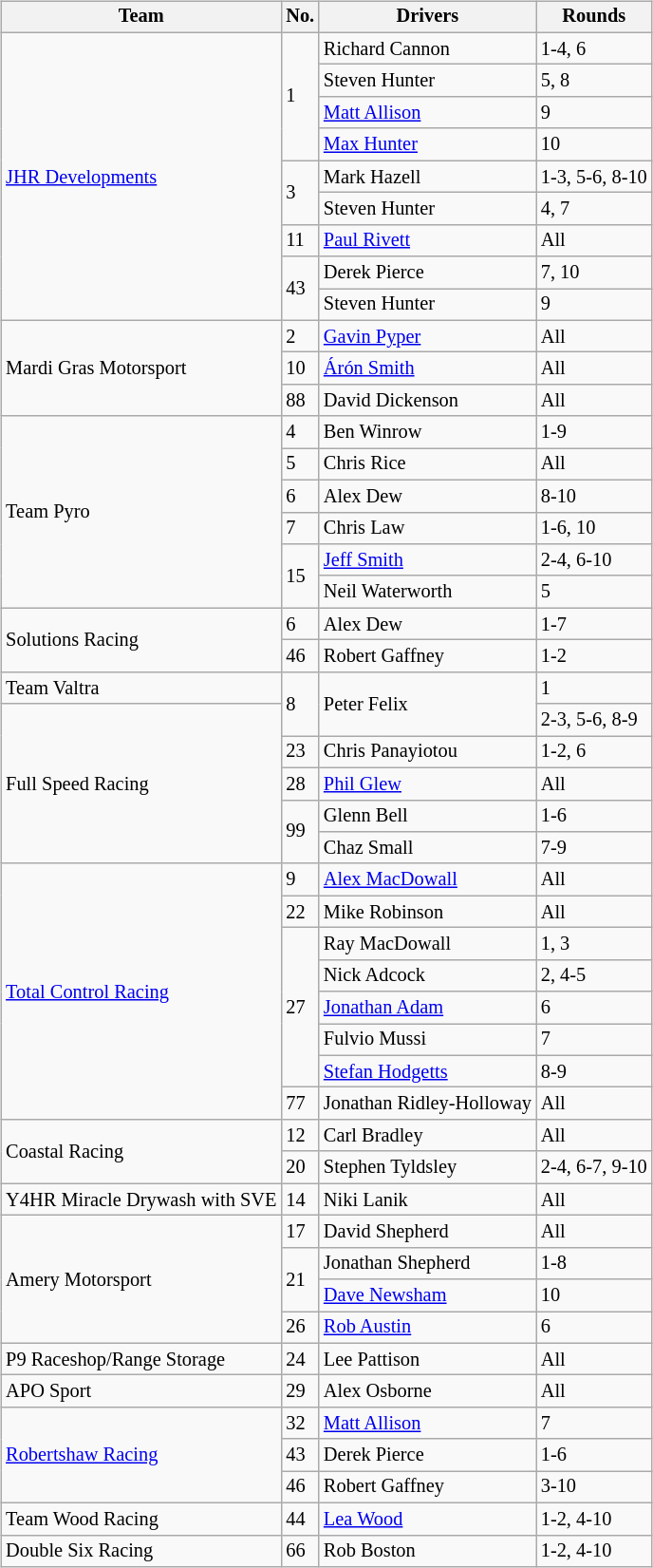<table>
<tr>
<td><br><table class="wikitable" style="font-size: 85%;">
<tr>
<th>Team</th>
<th>No.</th>
<th>Drivers</th>
<th>Rounds</th>
</tr>
<tr>
<td rowspan=9><a href='#'>JHR Developments</a></td>
<td rowspan=4>1</td>
<td> Richard Cannon</td>
<td>1-4, 6</td>
</tr>
<tr>
<td> Steven Hunter</td>
<td>5, 8</td>
</tr>
<tr>
<td> <a href='#'>Matt Allison</a></td>
<td>9</td>
</tr>
<tr>
<td> <a href='#'>Max Hunter</a></td>
<td>10</td>
</tr>
<tr>
<td rowspan=2>3</td>
<td> Mark Hazell</td>
<td>1-3, 5-6, 8-10</td>
</tr>
<tr>
<td> Steven Hunter</td>
<td>4, 7</td>
</tr>
<tr>
<td>11</td>
<td> <a href='#'>Paul Rivett</a></td>
<td>All</td>
</tr>
<tr>
<td rowspan=2>43</td>
<td> Derek Pierce</td>
<td>7, 10</td>
</tr>
<tr>
<td> Steven Hunter</td>
<td>9</td>
</tr>
<tr>
<td rowspan=3>Mardi Gras Motorsport</td>
<td>2</td>
<td> <a href='#'>Gavin Pyper</a></td>
<td>All</td>
</tr>
<tr>
<td>10</td>
<td> <a href='#'>Árón Smith</a></td>
<td>All</td>
</tr>
<tr>
<td>88</td>
<td> David Dickenson</td>
<td>All</td>
</tr>
<tr>
<td rowspan=6>Team Pyro</td>
<td>4</td>
<td> Ben Winrow</td>
<td>1-9</td>
</tr>
<tr>
<td>5</td>
<td> Chris Rice</td>
<td>All</td>
</tr>
<tr>
<td>6</td>
<td> Alex Dew</td>
<td>8-10</td>
</tr>
<tr>
<td>7</td>
<td> Chris Law</td>
<td>1-6, 10</td>
</tr>
<tr>
<td rowspan=2>15</td>
<td> <a href='#'>Jeff Smith</a></td>
<td>2-4, 6-10</td>
</tr>
<tr>
<td> Neil Waterworth</td>
<td>5</td>
</tr>
<tr>
<td rowspan=2>Solutions Racing</td>
<td>6</td>
<td> Alex Dew</td>
<td>1-7</td>
</tr>
<tr>
<td>46</td>
<td> Robert Gaffney</td>
<td>1-2</td>
</tr>
<tr>
<td>Team Valtra</td>
<td rowspan=2>8</td>
<td rowspan=2> Peter Felix</td>
<td>1</td>
</tr>
<tr>
<td rowspan=5>Full Speed Racing</td>
<td>2-3, 5-6, 8-9</td>
</tr>
<tr>
<td>23</td>
<td> Chris Panayiotou</td>
<td>1-2, 6</td>
</tr>
<tr>
<td>28</td>
<td> <a href='#'>Phil Glew</a></td>
<td>All</td>
</tr>
<tr>
<td rowspan=2>99</td>
<td> Glenn Bell</td>
<td>1-6</td>
</tr>
<tr>
<td> Chaz Small</td>
<td>7-9</td>
</tr>
<tr>
<td rowspan=8><a href='#'>Total Control Racing</a></td>
<td>9</td>
<td> <a href='#'>Alex MacDowall</a></td>
<td>All</td>
</tr>
<tr>
<td>22</td>
<td> Mike Robinson</td>
<td>All</td>
</tr>
<tr>
<td rowspan=5>27</td>
<td> Ray MacDowall</td>
<td>1, 3</td>
</tr>
<tr>
<td> Nick Adcock</td>
<td>2, 4-5</td>
</tr>
<tr>
<td> <a href='#'>Jonathan Adam</a></td>
<td>6</td>
</tr>
<tr>
<td> Fulvio Mussi</td>
<td>7</td>
</tr>
<tr>
<td> <a href='#'>Stefan Hodgetts</a></td>
<td>8-9</td>
</tr>
<tr>
<td>77</td>
<td> Jonathan Ridley-Holloway</td>
<td>All</td>
</tr>
<tr>
<td rowspan=2>Coastal Racing</td>
<td>12</td>
<td> Carl Bradley</td>
<td>All</td>
</tr>
<tr>
<td>20</td>
<td> Stephen Tyldsley</td>
<td>2-4, 6-7, 9-10</td>
</tr>
<tr>
<td>Y4HR Miracle Drywash with SVE</td>
<td>14</td>
<td> Niki Lanik</td>
<td>All</td>
</tr>
<tr>
<td rowspan=4>Amery Motorsport</td>
<td>17</td>
<td> David Shepherd</td>
<td>All</td>
</tr>
<tr>
<td rowspan=2>21</td>
<td> Jonathan Shepherd</td>
<td>1-8</td>
</tr>
<tr>
<td> <a href='#'>Dave Newsham</a></td>
<td>10</td>
</tr>
<tr>
<td>26</td>
<td> <a href='#'>Rob Austin</a></td>
<td>6</td>
</tr>
<tr>
<td>P9 Raceshop/Range Storage</td>
<td>24</td>
<td> Lee Pattison</td>
<td>All</td>
</tr>
<tr>
<td>APO Sport</td>
<td>29</td>
<td> Alex Osborne</td>
<td>All</td>
</tr>
<tr>
<td rowspan=3><a href='#'>Robertshaw Racing</a></td>
<td>32</td>
<td> <a href='#'>Matt Allison</a></td>
<td>7</td>
</tr>
<tr>
<td>43</td>
<td> Derek Pierce</td>
<td>1-6</td>
</tr>
<tr>
<td>46</td>
<td> Robert Gaffney</td>
<td>3-10</td>
</tr>
<tr>
<td>Team Wood Racing</td>
<td>44</td>
<td> <a href='#'>Lea Wood</a></td>
<td>1-2, 4-10</td>
</tr>
<tr>
<td>Double Six Racing</td>
<td>66</td>
<td> Rob Boston</td>
<td>1-2, 4-10</td>
</tr>
</table>
</td>
</tr>
</table>
